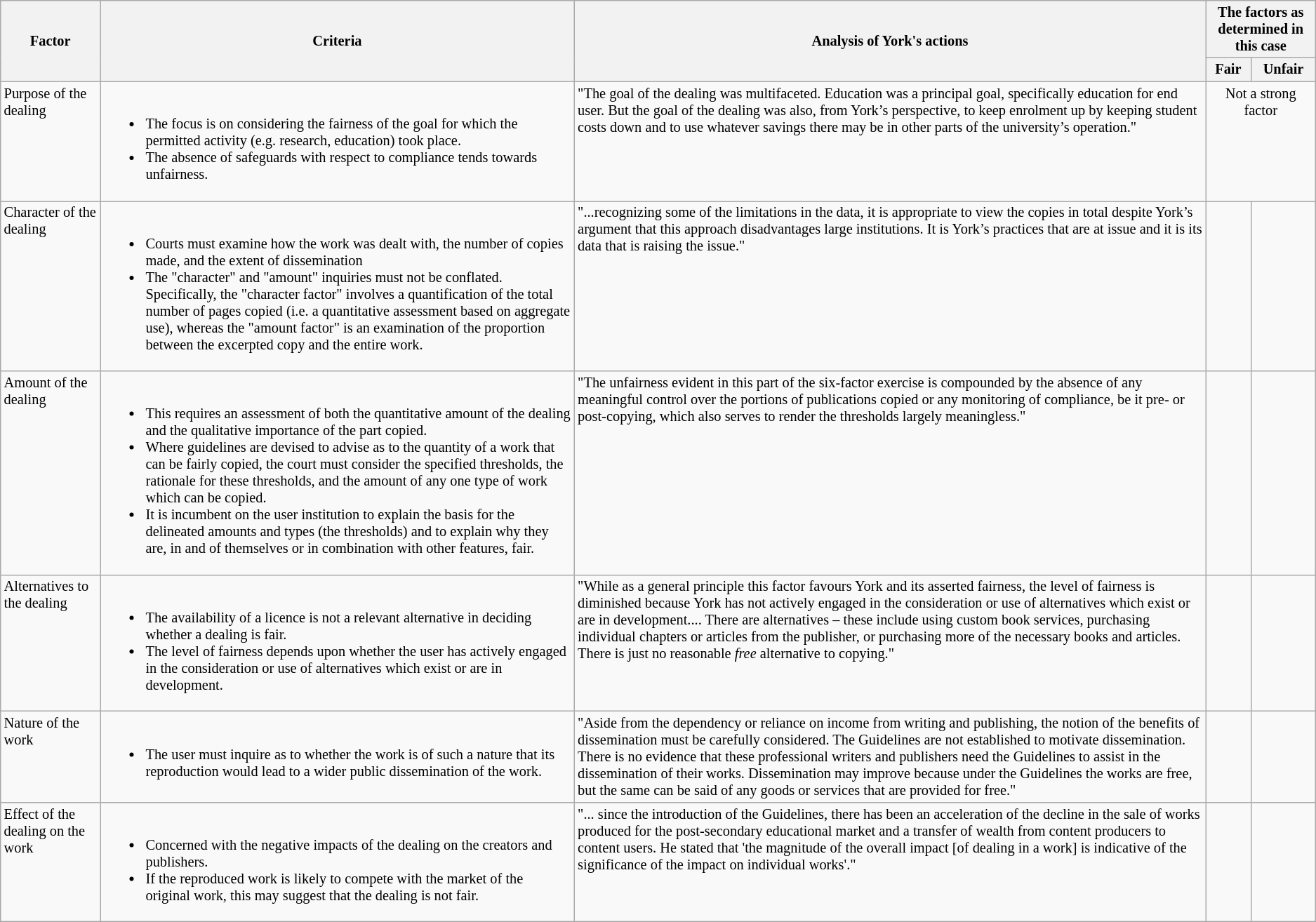<table class="wikitable" style="font-size:85%">
<tr>
<th rowspan=2>Factor</th>
<th rowspan=2>Criteria</th>
<th rowspan=2>Analysis of York's actions</th>
<th colspan=2>The factors as determined in this case</th>
</tr>
<tr>
<th>Fair</th>
<th>Unfair</th>
</tr>
<tr valign = "top">
<td>Purpose of the dealing</td>
<td><br><ul><li>The focus is on considering the fairness of the goal for which the permitted activity (e.g. research, education) took place.</li><li>The absence of safeguards with respect to compliance tends towards unfairness.</li></ul></td>
<td>"The goal of the dealing was multifaceted. Education was a principal goal, specifically education for end user. But the goal of the dealing was also, from York’s perspective, to keep enrolment up by keeping student costs down and to use whatever savings there may be in other parts of the university’s operation."</td>
<td style="text-align:center" colspan="2">Not a strong factor</td>
</tr>
<tr valign = "top">
<td>Character of the dealing</td>
<td><br><ul><li>Courts must examine how the work was dealt with, the number of copies made, and the extent of dissemination</li><li>The "character" and "amount" inquiries must not be conflated. Specifically, the "character factor" involves a quantification of the total number of pages copied (i.e. a quantitative assessment based on aggregate use), whereas the "amount factor" is an examination of the proportion between the excerpted copy and the entire work.</li></ul></td>
<td>"...recognizing some of the limitations in the data, it is appropriate to view the copies in total despite York’s argument that this approach disadvantages large institutions. It is York’s practices that are at issue and it is its data that is raising the issue."</td>
<td style="text-align:center"></td>
<td style="text-align:center"></td>
</tr>
<tr valign = "top">
<td>Amount of the dealing</td>
<td><br><ul><li>This requires an assessment of both the quantitative amount of the dealing and the qualitative importance of the part copied.</li><li>Where guidelines are devised to advise as to the quantity of a work that can be fairly copied, the court must consider the specified thresholds, the rationale for these thresholds, and the amount of any one type of work which can be copied.</li><li>It is incumbent on the user institution to explain the basis for the delineated amounts and types (the thresholds) and to explain why they are, in and of themselves or in combination with other features, fair.</li></ul></td>
<td>"The unfairness evident in this part of the six-factor exercise is compounded by the absence of any meaningful control over the portions of publications copied or any monitoring of compliance, be it pre- or post-copying, which also serves to render the thresholds largely meaningless."</td>
<td style="text-align:center"></td>
<td style="text-align:center"></td>
</tr>
<tr valign = "top">
<td>Alternatives to the dealing</td>
<td><br><ul><li>The availability of a licence is not a relevant alternative in deciding whether a dealing is fair.</li><li>The level of fairness depends upon whether the user has actively engaged in the consideration or use of alternatives which exist or are in development.</li></ul></td>
<td>"While as a general principle this factor favours York and its asserted fairness, the level of fairness is diminished because York has not actively engaged in the consideration or use of alternatives which exist or are in development.... There are alternatives – these include using custom book services, purchasing individual chapters or articles from the publisher, or purchasing more of the necessary books and articles. There is just no reasonable <em>free</em> alternative to copying."</td>
<td style="text-align:center"></td>
<td style="text-align:center"></td>
</tr>
<tr valign = "top">
<td>Nature of the work</td>
<td><br><ul><li>The user must inquire as to whether the work is of such a nature that its reproduction would lead to a wider public dissemination of the work.</li></ul></td>
<td>"Aside from the dependency or reliance on income from writing and publishing, the notion of the benefits of dissemination must be carefully considered. The Guidelines are not established to motivate dissemination. There is no evidence that these professional writers and publishers need the Guidelines to assist in the dissemination of their works. Dissemination may improve because under the Guidelines the works are free, but the same can be said of any goods or services that are provided for free."</td>
<td style="text-align:center"></td>
<td style="text-align:center"></td>
</tr>
<tr valign = "top">
<td>Effect of the dealing on the work</td>
<td><br><ul><li>Concerned with the negative impacts of the dealing on the creators and publishers.</li><li>If the reproduced work is likely to compete with the market of the original work, this may suggest that the dealing is not fair.</li></ul></td>
<td>"... since the introduction of the Guidelines, there has been an acceleration of the decline in the sale of works produced for the post-secondary educational market and a transfer of wealth from content producers to content users. He stated that 'the magnitude of the overall impact [of dealing in a work] is indicative of the significance of the impact on individual works'."</td>
<td style="text-align:center"></td>
<td style="text-align:center"></td>
</tr>
</table>
